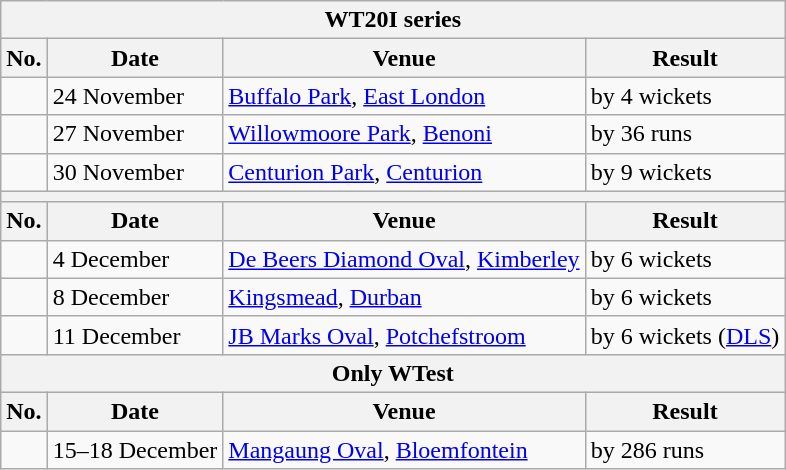<table class="wikitable">
<tr>
<th colspan="4">WT20I series</th>
</tr>
<tr>
<th>No.</th>
<th>Date</th>
<th>Venue</th>
<th>Result</th>
</tr>
<tr>
<td></td>
<td>24 November</td>
<td><a href='#'>Buffalo Park</a>, <a href='#'>East London</a></td>
<td> by 4 wickets</td>
</tr>
<tr>
<td></td>
<td>27 November</td>
<td><a href='#'>Willowmoore Park</a>, <a href='#'>Benoni</a></td>
<td> by 36 runs</td>
</tr>
<tr>
<td></td>
<td>30 November</td>
<td><a href='#'>Centurion Park</a>, <a href='#'>Centurion</a></td>
<td> by 9 wickets</td>
</tr>
<tr>
<th colspan="4"></th>
</tr>
<tr>
<th>No.</th>
<th>Date</th>
<th>Venue</th>
<th>Result</th>
</tr>
<tr>
<td></td>
<td>4 December</td>
<td><a href='#'>De Beers Diamond Oval</a>, <a href='#'>Kimberley</a></td>
<td> by 6 wickets</td>
</tr>
<tr>
<td></td>
<td>8 December</td>
<td><a href='#'>Kingsmead</a>, <a href='#'>Durban</a></td>
<td> by 6 wickets</td>
</tr>
<tr>
<td></td>
<td>11 December</td>
<td><a href='#'>JB Marks Oval</a>, <a href='#'>Potchefstroom</a></td>
<td> by 6 wickets (<a href='#'>DLS</a>)</td>
</tr>
<tr>
<th colspan="4">Only WTest</th>
</tr>
<tr>
<th>No.</th>
<th>Date</th>
<th>Venue</th>
<th>Result</th>
</tr>
<tr>
<td></td>
<td>15–18 December</td>
<td><a href='#'>Mangaung Oval</a>, <a href='#'>Bloemfontein</a></td>
<td> by 286 runs</td>
</tr>
</table>
